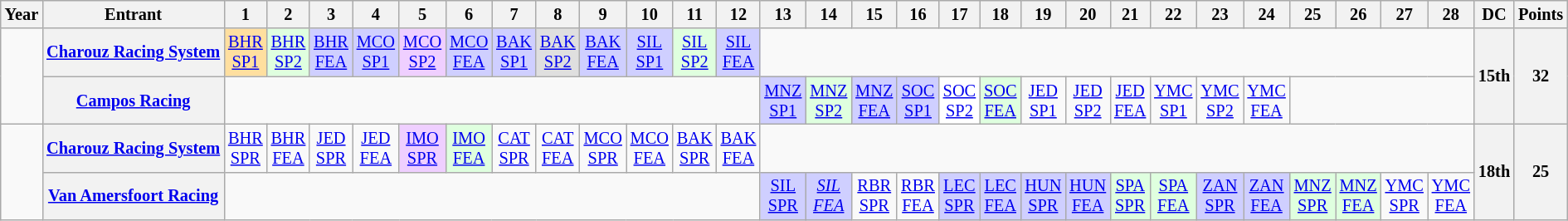<table class="wikitable" style="text-align:center; font-size:85%">
<tr>
<th>Year</th>
<th>Entrant</th>
<th>1</th>
<th>2</th>
<th>3</th>
<th>4</th>
<th>5</th>
<th>6</th>
<th>7</th>
<th>8</th>
<th>9</th>
<th>10</th>
<th>11</th>
<th>12</th>
<th>13</th>
<th>14</th>
<th>15</th>
<th>16</th>
<th>17</th>
<th>18</th>
<th>19</th>
<th>20</th>
<th>21</th>
<th>22</th>
<th>23</th>
<th>24</th>
<th>25</th>
<th>26</th>
<th>27</th>
<th>28</th>
<th>DC</th>
<th>Points</th>
</tr>
<tr>
<td rowspan=2></td>
<th nowrap><a href='#'>Charouz Racing System</a></th>
<td style="background:#FFDF9F;"><a href='#'>BHR<br>SP1</a><br></td>
<td style="background:#DFFFDF;"><a href='#'>BHR<br>SP2</a><br></td>
<td style="background:#CFCFFF;"><a href='#'>BHR<br>FEA</a><br></td>
<td style="background:#CFCFFF;"><a href='#'>MCO<br>SP1</a><br></td>
<td style="background:#EFCFFF;"><a href='#'>MCO<br>SP2</a><br></td>
<td style="background:#CFCFFF;"><a href='#'>MCO<br>FEA</a><br></td>
<td style="background:#CFCFFF;"><a href='#'>BAK<br>SP1</a><br></td>
<td style="background:#DFDFDF;"><a href='#'>BAK<br>SP2</a><br></td>
<td style="background:#CFCFFF;"><a href='#'>BAK<br>FEA</a><br></td>
<td style="background:#CFCFFF;"><a href='#'>SIL<br>SP1</a><br></td>
<td style="background:#DFFFDF;"><a href='#'>SIL<br>SP2</a><br></td>
<td style="background:#CFCFFF;"><a href='#'>SIL<br>FEA</a><br></td>
<td colspan=16></td>
<th rowspan=2>15th</th>
<th rowspan=2>32</th>
</tr>
<tr>
<th nowrap><a href='#'>Campos Racing</a></th>
<td colspan=12></td>
<td style="background:#CFCFFF;"><a href='#'>MNZ<br>SP1</a><br></td>
<td style="background:#DFFFDF;"><a href='#'>MNZ<br>SP2</a><br></td>
<td style="background:#CFCFFF;"><a href='#'>MNZ<br>FEA</a><br></td>
<td style="background:#CFCFFF;"><a href='#'>SOC<br>SP1</a><br></td>
<td style="background:#FFFFFF;"><a href='#'>SOC<br>SP2</a><br></td>
<td style="background:#DFFFDF;"><a href='#'>SOC<br>FEA</a><br></td>
<td style="background:#;"><a href='#'>JED<br>SP1</a></td>
<td style="background:#;"><a href='#'>JED<br>SP2</a></td>
<td style="background:#;"><a href='#'>JED<br>FEA</a></td>
<td style="background:#;"><a href='#'>YMC<br>SP1</a></td>
<td style="background:#;"><a href='#'>YMC<br>SP2</a></td>
<td style="background:#;"><a href='#'>YMC<br>FEA</a></td>
<td colspan=4></td>
</tr>
<tr>
<td rowspan=2></td>
<th nowrap><a href='#'>Charouz Racing System</a></th>
<td style="background:#;"><a href='#'>BHR<br>SPR</a></td>
<td style="background:#;"><a href='#'>BHR<br>FEA</a></td>
<td style="background:#;"><a href='#'>JED<br>SPR</a></td>
<td style="background:#;"><a href='#'>JED<br>FEA</a></td>
<td style="background:#EFCFFF;"><a href='#'>IMO<br>SPR</a><br></td>
<td style="background:#DFFFDF;"><a href='#'>IMO<br>FEA</a><br></td>
<td style="background:#;"><a href='#'>CAT<br>SPR</a></td>
<td style="background:#;"><a href='#'>CAT<br>FEA</a></td>
<td style="background:#;"><a href='#'>MCO<br>SPR</a></td>
<td style="background:#;"><a href='#'>MCO<br>FEA</a></td>
<td style="background:#;"><a href='#'>BAK<br>SPR</a></td>
<td style="background:#;"><a href='#'>BAK<br>FEA</a></td>
<td colspan=16></td>
<th rowspan=2 style="background:#;">18th</th>
<th rowspan=2 style="background:#;">25</th>
</tr>
<tr>
<th nowrap><a href='#'>Van Amersfoort Racing</a></th>
<td colspan=12></td>
<td style="background:#CFCFFF;"><a href='#'>SIL<br>SPR</a><br></td>
<td style="background:#CFCFFF;"><em><a href='#'>SIL<br>FEA</a></em><br></td>
<td style="background:#;"><a href='#'>RBR<br>SPR</a></td>
<td style="background:#;"><a href='#'>RBR<br>FEA</a></td>
<td style="background:#CFCFFF;"><a href='#'>LEC<br>SPR</a><br></td>
<td style="background:#CFCFFF;"><a href='#'>LEC<br>FEA</a><br></td>
<td style="background:#CFCFFF;"><a href='#'>HUN<br>SPR</a><br></td>
<td style="background:#CFCFFF;"><a href='#'>HUN<br>FEA</a><br></td>
<td style="background:#DFFFDF;"><a href='#'>SPA<br>SPR</a><br></td>
<td style="background:#DFFFDF;"><a href='#'>SPA<br>FEA</a><br></td>
<td style="background:#CFCFFF;"><a href='#'>ZAN<br>SPR</a><br></td>
<td style="background:#CFCFFF;"><a href='#'>ZAN<br>FEA</a><br></td>
<td style="background:#DFFFDF;"><a href='#'>MNZ<br>SPR</a><br></td>
<td style="background:#DFFFDF;"><a href='#'>MNZ<br>FEA</a><br></td>
<td style="background:#;"><a href='#'>YMC<br>SPR</a></td>
<td style="background:#;"><a href='#'>YMC<br>FEA</a></td>
</tr>
</table>
